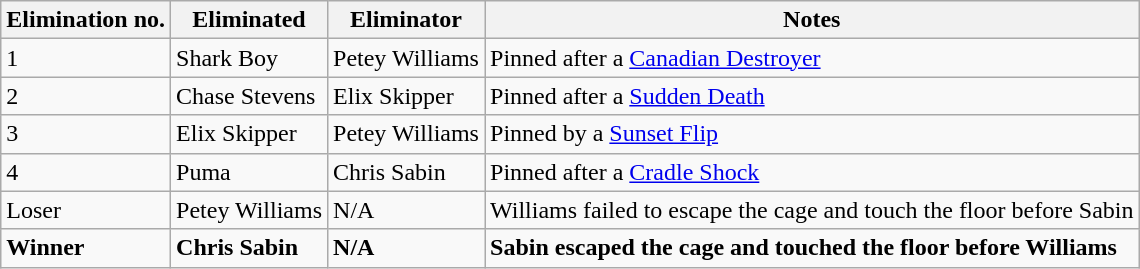<table class="wikitable sortable">
<tr>
<th>Elimination no.</th>
<th>Eliminated</th>
<th>Eliminator</th>
<th>Notes</th>
</tr>
<tr>
<td>1</td>
<td>Shark Boy</td>
<td>Petey Williams</td>
<td>Pinned after a <a href='#'>Canadian Destroyer</a></td>
</tr>
<tr>
<td>2</td>
<td>Chase Stevens</td>
<td>Elix Skipper</td>
<td>Pinned after a <a href='#'>Sudden Death</a></td>
</tr>
<tr>
<td>3</td>
<td>Elix Skipper</td>
<td>Petey Williams</td>
<td>Pinned by a <a href='#'>Sunset Flip</a></td>
</tr>
<tr>
<td>4</td>
<td>Puma</td>
<td>Chris Sabin</td>
<td>Pinned after a <a href='#'>Cradle Shock</a></td>
</tr>
<tr>
<td>Loser</td>
<td>Petey Williams</td>
<td>N/A</td>
<td>Williams failed to escape the cage and touch the floor before Sabin</td>
</tr>
<tr>
<td><strong>Winner</strong></td>
<td><strong>Chris Sabin</strong></td>
<td><strong>N/A</strong></td>
<td><strong>Sabin escaped the cage and touched the floor before Williams</strong></td>
</tr>
</table>
